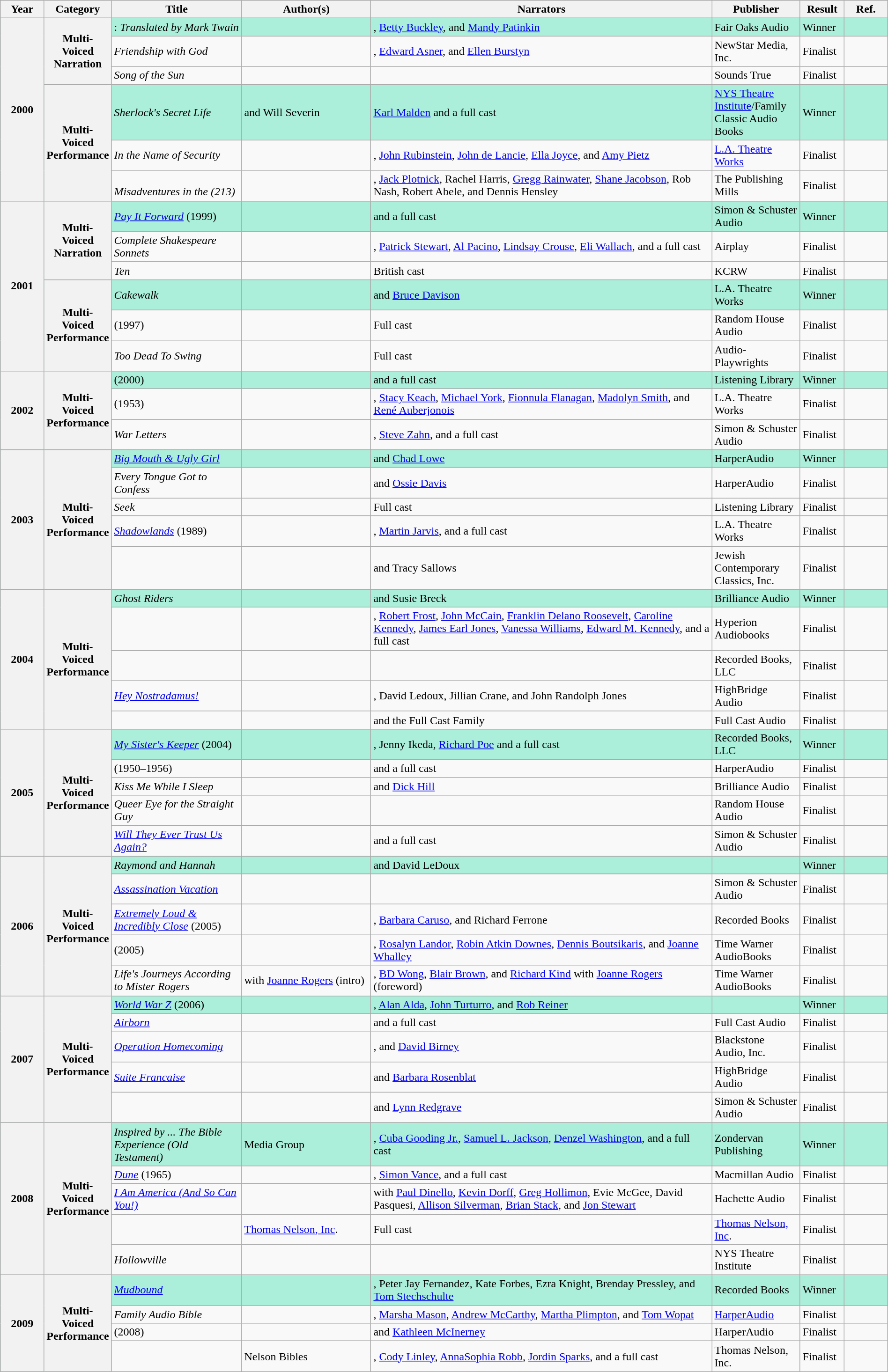<table class="wikitable sortable mw-collapsible" style="width:100%">
<tr>
<th scope="col" width="5%">Year</th>
<th scope="col" width="5%">Category</th>
<th scope="col" width="15%">Title</th>
<th scope="col" width="15%">Author(s)</th>
<th scope="col" width="40%">Narrators</th>
<th scope="col" width="10%">Publisher</th>
<th scope="col" width="5%">Result</th>
<th scope="col" width="5%">Ref.</th>
</tr>
<tr style="background:#ABEED9">
<th rowspan="6">2000</th>
<th rowspan="3">Multi-Voiced Narration</th>
<td><em></em>: <em>Translated by Mark Twain</em></td>
<td></td>
<td>, <a href='#'>Betty Buckley</a>, and <a href='#'>Mandy Patinkin</a></td>
<td>Fair Oaks Audio</td>
<td>Winner</td>
<td></td>
</tr>
<tr>
<td><em>Friendship with God</em></td>
<td></td>
<td>, <a href='#'>Edward Asner</a>, and <a href='#'>Ellen Burstyn</a></td>
<td>NewStar Media, Inc.</td>
<td>Finalist</td>
<td></td>
</tr>
<tr>
<td><em>Song of the Sun</em></td>
<td></td>
<td></td>
<td>Sounds True</td>
<td>Finalist</td>
<td></td>
</tr>
<tr style="background:#ABEED9">
<th rowspan="3">Multi-Voiced Performance</th>
<td><em>Sherlock's Secret Life</em></td>
<td> and Will Severin</td>
<td><a href='#'>Karl Malden</a> and a full cast</td>
<td><a href='#'>NYS Theatre Institute</a>/Family Classic Audio Books</td>
<td>Winner</td>
<td></td>
</tr>
<tr>
<td><em>In the Name of Security</em></td>
<td></td>
<td>, <a href='#'>John Rubinstein</a>, <a href='#'>John de Lancie</a>, <a href='#'>Ella Joyce</a>, and <a href='#'>Amy Pietz</a></td>
<td><a href='#'>L.A. Theatre Works</a></td>
<td>Finalist</td>
<td></td>
</tr>
<tr>
<td><br><em>Misadventures in the (213)</em></td>
<td></td>
<td>, <a href='#'>Jack Plotnick</a>, Rachel Harris, <a href='#'>Gregg Rainwater</a>, <a href='#'>Shane Jacobson</a>, Rob Nash, Robert Abele, and Dennis Hensley</td>
<td>The Publishing Mills</td>
<td>Finalist</td>
<td></td>
</tr>
<tr style="background:#ABEED9">
<th rowspan="6">2001</th>
<th rowspan="3">Multi-Voiced Narration</th>
<td><em><a href='#'>Pay It Forward</a></em> (1999)</td>
<td></td>
<td> and a full cast</td>
<td>Simon & Schuster Audio</td>
<td>Winner</td>
<td></td>
</tr>
<tr>
<td><em>Complete Shakespeare Sonnets</em></td>
<td></td>
<td>, <a href='#'>Patrick Stewart</a>, <a href='#'>Al Pacino</a>, <a href='#'>Lindsay Crouse</a>, <a href='#'>Eli Wallach</a>, and a full cast</td>
<td>Airplay</td>
<td>Finalist</td>
<td></td>
</tr>
<tr>
<td><em>Ten</em></td>
<td></td>
<td>British cast</td>
<td>KCRW</td>
<td>Finalist</td>
<td></td>
</tr>
<tr style="background:#ABEED9">
<th rowspan="3">Multi-Voiced Performance</th>
<td><em>Cakewalk</em></td>
<td></td>
<td> and <a href='#'>Bruce Davison</a></td>
<td>L.A. Theatre Works</td>
<td>Winner</td>
<td></td>
</tr>
<tr>
<td><em></em> (1997)</td>
<td></td>
<td>Full cast</td>
<td>Random House Audio</td>
<td>Finalist</td>
<td></td>
</tr>
<tr>
<td><em>Too Dead To Swing</em></td>
<td></td>
<td>Full cast</td>
<td>Audio-Playwrights</td>
<td>Finalist</td>
<td></td>
</tr>
<tr style="background:#ABEED9">
<th rowspan="3">2002</th>
<th rowspan="3">Multi-Voiced Performance</th>
<td><em></em> (2000)</td>
<td></td>
<td> and a full cast</td>
<td>Listening Library</td>
<td>Winner</td>
<td></td>
</tr>
<tr>
<td><em></em> (1953)</td>
<td></td>
<td>, <a href='#'>Stacy Keach</a>, <a href='#'>Michael York</a>, <a href='#'>Fionnula Flanagan</a>, <a href='#'>Madolyn Smith</a>, and <a href='#'>René Auberjonois</a></td>
<td>L.A. Theatre Works</td>
<td>Finalist</td>
<td></td>
</tr>
<tr>
<td><em>War Letters</em></td>
<td></td>
<td>, <a href='#'>Steve Zahn</a>, and a full cast</td>
<td>Simon & Schuster Audio</td>
<td>Finalist</td>
<td></td>
</tr>
<tr style="background:#ABEED9">
<th rowspan="5">2003</th>
<th rowspan="5">Multi-Voiced Performance</th>
<td><em><a href='#'>Big Mouth & Ugly Girl</a></em></td>
<td></td>
<td> and <a href='#'>Chad Lowe</a></td>
<td>HarperAudio</td>
<td>Winner</td>
<td></td>
</tr>
<tr>
<td><em>Every Tongue Got to Confess</em></td>
<td></td>
<td> and <a href='#'>Ossie Davis</a></td>
<td>HarperAudio</td>
<td>Finalist</td>
<td></td>
</tr>
<tr>
<td><em>Seek</em></td>
<td></td>
<td>Full cast</td>
<td>Listening Library</td>
<td>Finalist</td>
<td></td>
</tr>
<tr>
<td><em><a href='#'>Shadowlands</a></em> (1989)</td>
<td></td>
<td>, <a href='#'>Martin Jarvis</a>, and a full cast</td>
<td>L.A. Theatre Works</td>
<td>Finalist</td>
<td></td>
</tr>
<tr>
<td><em></em></td>
<td></td>
<td> and Tracy Sallows</td>
<td>Jewish Contemporary Classics, Inc.</td>
<td>Finalist</td>
<td></td>
</tr>
<tr style="background:#ABEED9">
<th rowspan="5">2004</th>
<th rowspan="5">Multi-Voiced Performance</th>
<td><em>Ghost Riders</em></td>
<td></td>
<td> and Susie Breck</td>
<td>Brilliance Audio</td>
<td>Winner</td>
<td></td>
</tr>
<tr>
<td><em></em></td>
<td></td>
<td>, <a href='#'>Robert Frost</a>, <a href='#'>John McCain</a>, <a href='#'>Franklin Delano Roosevelt</a>, <a href='#'>Caroline Kennedy</a>, <a href='#'>James Earl Jones</a>, <a href='#'>Vanessa Williams</a>, <a href='#'>Edward M. Kennedy</a>, and a full cast</td>
<td>Hyperion Audiobooks</td>
<td>Finalist</td>
<td></td>
</tr>
<tr>
<td><em></em></td>
<td></td>
<td></td>
<td>Recorded Books, LLC</td>
<td>Finalist</td>
<td></td>
</tr>
<tr>
<td><em><a href='#'>Hey Nostradamus!</a></em></td>
<td></td>
<td>, David Ledoux, Jillian Crane, and John Randolph Jones</td>
<td>HighBridge Audio</td>
<td>Finalist</td>
<td></td>
</tr>
<tr>
<td><em></em></td>
<td></td>
<td> and the Full Cast Family</td>
<td>Full Cast Audio</td>
<td>Finalist</td>
<td></td>
</tr>
<tr style="background:#ABEED9">
<th rowspan="5">2005</th>
<th rowspan="5">Multi-Voiced Performance</th>
<td><em><a href='#'>My Sister's Keeper</a></em> (2004)</td>
<td></td>
<td>, Jenny Ikeda, <a href='#'>Richard Poe</a> and a full cast</td>
<td>Recorded Books, LLC</td>
<td>Winner</td>
<td></td>
</tr>
<tr>
<td><em></em> (1950–1956)</td>
<td></td>
<td> and a full cast</td>
<td>HarperAudio</td>
<td>Finalist</td>
<td></td>
</tr>
<tr>
<td><em>Kiss Me While I Sleep</em></td>
<td></td>
<td> and <a href='#'>Dick Hill</a></td>
<td>Brilliance Audio</td>
<td>Finalist</td>
<td></td>
</tr>
<tr>
<td><em>Queer Eye for the Straight Guy</em></td>
<td></td>
<td></td>
<td>Random House Audio</td>
<td>Finalist</td>
<td></td>
</tr>
<tr>
<td><em><a href='#'>Will They Ever Trust Us Again?</a></em></td>
<td></td>
<td> and a full cast</td>
<td>Simon & Schuster Audio</td>
<td>Finalist</td>
<td></td>
</tr>
<tr style="background:#ABEED9">
<th rowspan="5">2006</th>
<th rowspan="5">Multi-Voiced Performance</th>
<td><em>Raymond and Hannah</em></td>
<td></td>
<td> and David LeDoux</td>
<td></td>
<td>Winner</td>
<td></td>
</tr>
<tr>
<td><em><a href='#'>Assassination Vacation</a></em></td>
<td></td>
<td></td>
<td>Simon & Schuster Audio</td>
<td>Finalist</td>
<td></td>
</tr>
<tr>
<td><em><a href='#'>Extremely Loud & Incredibly Close</a></em> (2005)</td>
<td></td>
<td>, <a href='#'>Barbara Caruso</a>, and Richard Ferrone</td>
<td>Recorded Books</td>
<td>Finalist</td>
<td></td>
</tr>
<tr>
<td><em></em> (2005)</td>
<td></td>
<td>, <a href='#'>Rosalyn Landor</a>, <a href='#'>Robin Atkin Downes</a>, <a href='#'>Dennis Boutsikaris</a>, and <a href='#'>Joanne Whalley</a></td>
<td>Time Warner AudioBooks</td>
<td>Finalist</td>
<td></td>
</tr>
<tr>
<td><em>Life's Journeys According to Mister Rogers</em></td>
<td> with <a href='#'>Joanne Rogers</a> (intro)</td>
<td>, <a href='#'>BD Wong</a>, <a href='#'>Blair Brown</a>, and <a href='#'>Richard Kind</a> with <a href='#'>Joanne Rogers</a> (foreword)</td>
<td>Time Warner AudioBooks</td>
<td>Finalist</td>
<td></td>
</tr>
<tr style="background:#ABEED9">
<th rowspan="5">2007</th>
<th rowspan="5">Multi-Voiced Performance</th>
<td><em><a href='#'>World War Z</a></em> (2006)</td>
<td></td>
<td>, <a href='#'>Alan Alda</a>, <a href='#'>John Turturro</a>, and <a href='#'>Rob Reiner</a></td>
<td></td>
<td>Winner</td>
<td></td>
</tr>
<tr>
<td><em><a href='#'>Airborn</a></em></td>
<td></td>
<td> and a full cast</td>
<td>Full Cast Audio</td>
<td>Finalist</td>
<td></td>
</tr>
<tr>
<td><em><a href='#'>Operation Homecoming</a></em></td>
<td></td>
<td>, and <a href='#'>David Birney</a></td>
<td>Blackstone Audio, Inc.</td>
<td>Finalist</td>
<td></td>
</tr>
<tr>
<td><em><a href='#'>Suite Francaise</a></em></td>
<td></td>
<td> and <a href='#'>Barbara Rosenblat</a></td>
<td>HighBridge Audio</td>
<td>Finalist</td>
<td></td>
</tr>
<tr>
<td><em></em></td>
<td></td>
<td> and <a href='#'>Lynn Redgrave</a></td>
<td>Simon & Schuster Audio</td>
<td>Finalist</td>
<td></td>
</tr>
<tr style="background:#ABEED9">
<th rowspan="5">2008</th>
<th rowspan="5">Multi-Voiced Performance</th>
<td><em>Inspired by ... The Bible Experience (Old Testament)</em></td>
<td>Media Group</td>
<td>, <a href='#'>Cuba Gooding Jr.</a>, <a href='#'>Samuel L. Jackson</a>, <a href='#'>Denzel Washington</a>, and a full cast</td>
<td>Zondervan Publishing</td>
<td>Winner</td>
<td></td>
</tr>
<tr>
<td><em><a href='#'>Dune</a></em> (1965)</td>
<td></td>
<td>, <a href='#'>Simon Vance</a>, and a full cast</td>
<td>Macmillan Audio</td>
<td>Finalist</td>
<td></td>
</tr>
<tr>
<td><em><a href='#'>I Am America (And So Can You!)</a></em></td>
<td></td>
<td> with <a href='#'>Paul Dinello</a>, <a href='#'>Kevin Dorff</a>, <a href='#'>Greg Hollimon</a>, Evie McGee, David Pasquesi, <a href='#'>Allison Silverman</a>, <a href='#'>Brian Stack</a>, and <a href='#'>Jon Stewart</a></td>
<td>Hachette Audio</td>
<td>Finalist</td>
<td></td>
</tr>
<tr>
<td><em></em></td>
<td><a href='#'>Thomas Nelson, Inc</a>.</td>
<td>Full cast</td>
<td><a href='#'>Thomas Nelson, Inc</a>.</td>
<td>Finalist</td>
<td></td>
</tr>
<tr>
<td><em>Hollowville</em></td>
<td></td>
<td></td>
<td>NYS Theatre Institute</td>
<td>Finalist</td>
<td></td>
</tr>
<tr style="background:#ABEED9">
<th rowspan="4">2009</th>
<th rowspan="4">Multi-Voiced Performance</th>
<td><em><a href='#'>Mudbound</a></em></td>
<td></td>
<td>, Peter Jay Fernandez, Kate Forbes, Ezra Knight, Brenday Pressley, and <a href='#'>Tom Stechschulte</a></td>
<td>Recorded Books</td>
<td>Winner</td>
<td></td>
</tr>
<tr>
<td><em>Family Audio Bible</em></td>
<td></td>
<td>, <a href='#'>Marsha Mason</a>, <a href='#'>Andrew McCarthy</a>, <a href='#'>Martha Plimpton</a>, and <a href='#'>Tom Wopat</a></td>
<td><a href='#'>HarperAudio</a></td>
<td>Finalist</td>
<td></td>
</tr>
<tr>
<td><em></em> (2008)</td>
<td></td>
<td>  and <a href='#'>Kathleen McInerney</a></td>
<td>HarperAudio</td>
<td>Finalist</td>
<td></td>
</tr>
<tr>
<td><em></em></td>
<td>Nelson Bibles</td>
<td>, <a href='#'>Cody Linley</a>, <a href='#'>AnnaSophia Robb</a>, <a href='#'>Jordin Sparks</a>, and a full cast</td>
<td>Thomas Nelson, Inc.</td>
<td>Finalist</td>
<td></td>
</tr>
</table>
